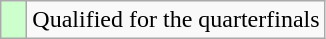<table class="wikitable">
<tr>
<td width=10px bgcolor="#ccffcc"></td>
<td>Qualified for the quarterfinals</td>
</tr>
</table>
